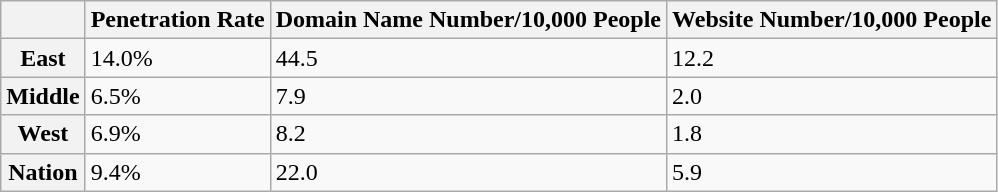<table class="wikitable">
<tr>
<th></th>
<th>Penetration Rate</th>
<th>Domain Name Number/10,000 People</th>
<th>Website Number/10,000 People</th>
</tr>
<tr>
<th>East</th>
<td>14.0%</td>
<td>44.5</td>
<td>12.2</td>
</tr>
<tr>
<th>Middle</th>
<td>6.5%</td>
<td>7.9</td>
<td>2.0</td>
</tr>
<tr>
<th>West</th>
<td>6.9%</td>
<td>8.2</td>
<td>1.8</td>
</tr>
<tr>
<th>Nation</th>
<td>9.4%</td>
<td>22.0</td>
<td>5.9</td>
</tr>
</table>
